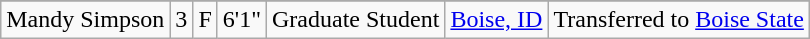<table class="wikitable sortable" border="1" style="text-align: center;">
<tr align=center>
</tr>
<tr>
<td>Mandy Simpson</td>
<td>3</td>
<td>F</td>
<td>6'1"</td>
<td>Graduate Student</td>
<td><a href='#'>Boise, ID</a></td>
<td>Transferred to <a href='#'>Boise State</a></td>
</tr>
</table>
